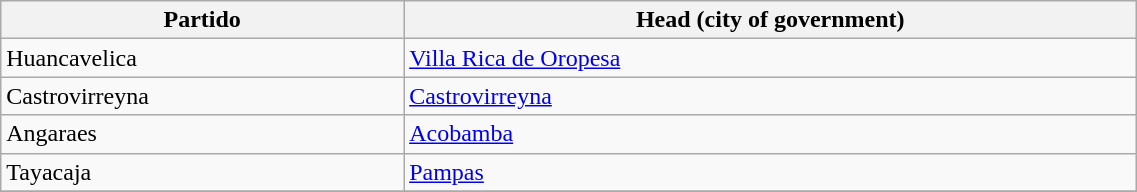<table class="wikitable" border="1" align="center" width=60%>
<tr bgcolor="#ececec">
<th>Partido</th>
<th>Head (city of government)</th>
</tr>
<tr>
<td>Huancavelica</td>
<td><a href='#'>Villa Rica de Oropesa</a></td>
</tr>
<tr>
<td>Castrovirreyna</td>
<td><a href='#'>Castrovirreyna</a></td>
</tr>
<tr>
<td>Angaraes</td>
<td><a href='#'>Acobamba</a></td>
</tr>
<tr>
<td>Tayacaja</td>
<td><a href='#'>Pampas</a></td>
</tr>
<tr>
</tr>
</table>
